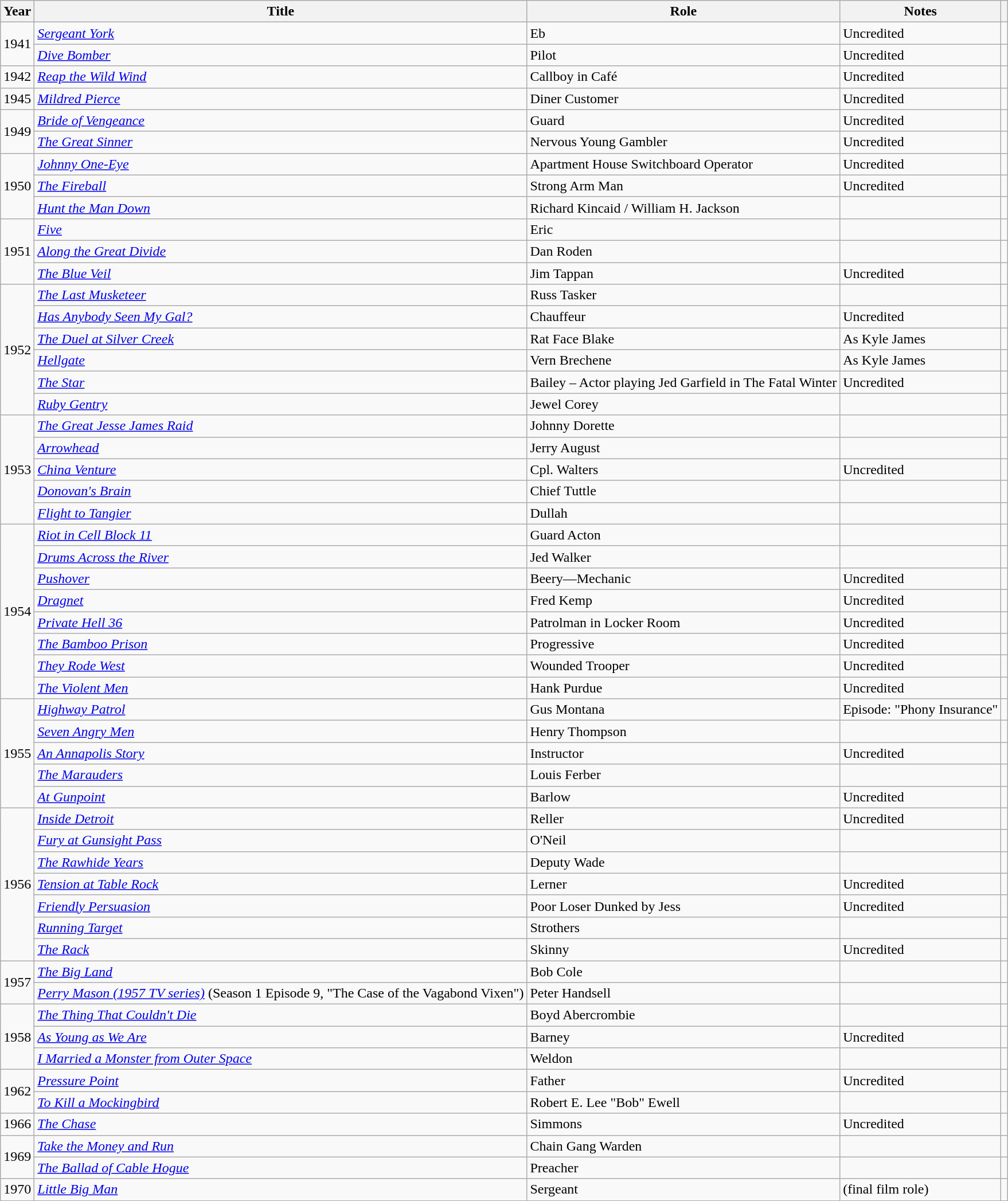<table class="wikitable sortable">
<tr>
<th>Year</th>
<th>Title</th>
<th>Role</th>
<th class = "unsortable">Notes</th>
<th class = "unsortable"></th>
</tr>
<tr>
<td rowspan=2>1941</td>
<td><em><a href='#'>Sergeant York</a></em></td>
<td>Eb</td>
<td>Uncredited</td>
<td></td>
</tr>
<tr>
<td><em><a href='#'>Dive Bomber</a></em></td>
<td>Pilot</td>
<td>Uncredited</td>
<td></td>
</tr>
<tr>
<td>1942</td>
<td><em><a href='#'>Reap the Wild Wind</a></em></td>
<td>Callboy in Café</td>
<td>Uncredited</td>
<td></td>
</tr>
<tr>
<td>1945</td>
<td><em><a href='#'>Mildred Pierce</a></em></td>
<td>Diner Customer</td>
<td>Uncredited</td>
<td></td>
</tr>
<tr>
<td rowspan=2>1949</td>
<td><em><a href='#'>Bride of Vengeance</a></em></td>
<td>Guard</td>
<td>Uncredited</td>
<td></td>
</tr>
<tr>
<td><em><a href='#'>The Great Sinner</a></em></td>
<td>Nervous Young Gambler</td>
<td>Uncredited</td>
<td></td>
</tr>
<tr>
<td rowspan=3>1950</td>
<td><em><a href='#'>Johnny One-Eye</a></em></td>
<td>Apartment House Switchboard Operator</td>
<td>Uncredited</td>
<td></td>
</tr>
<tr>
<td><em><a href='#'>The Fireball</a></em></td>
<td>Strong Arm Man</td>
<td>Uncredited</td>
<td></td>
</tr>
<tr>
<td><em><a href='#'>Hunt the Man Down</a></em></td>
<td>Richard Kincaid / William H. Jackson</td>
<td></td>
<td></td>
</tr>
<tr>
<td rowspan=3>1951</td>
<td><em><a href='#'>Five</a></em></td>
<td>Eric</td>
<td></td>
<td></td>
</tr>
<tr>
<td><em><a href='#'>Along the Great Divide</a></em></td>
<td>Dan Roden</td>
<td></td>
<td></td>
</tr>
<tr>
<td><em><a href='#'>The Blue Veil</a></em></td>
<td>Jim Tappan</td>
<td>Uncredited</td>
<td></td>
</tr>
<tr>
<td rowspan=6>1952</td>
<td><em><a href='#'>The Last Musketeer</a></em></td>
<td>Russ Tasker</td>
<td></td>
<td></td>
</tr>
<tr>
<td><em><a href='#'>Has Anybody Seen My Gal?</a></em></td>
<td>Chauffeur</td>
<td>Uncredited</td>
<td></td>
</tr>
<tr>
<td><em><a href='#'>The Duel at Silver Creek</a></em></td>
<td>Rat Face Blake</td>
<td>As Kyle James</td>
<td></td>
</tr>
<tr>
<td><em><a href='#'>Hellgate</a></em></td>
<td>Vern Brechene</td>
<td>As Kyle James</td>
<td></td>
</tr>
<tr>
<td><em><a href='#'>The Star</a></em></td>
<td>Bailey – Actor playing Jed Garfield in The Fatal Winter</td>
<td>Uncredited</td>
<td></td>
</tr>
<tr>
<td><em><a href='#'>Ruby Gentry</a></em></td>
<td>Jewel Corey</td>
<td></td>
<td></td>
</tr>
<tr>
<td rowspan=5>1953</td>
<td><em><a href='#'>The Great Jesse James Raid</a></em></td>
<td>Johnny Dorette</td>
<td></td>
<td></td>
</tr>
<tr>
<td><em><a href='#'>Arrowhead</a></em></td>
<td>Jerry August</td>
<td></td>
<td></td>
</tr>
<tr>
<td><em><a href='#'>China Venture</a></em></td>
<td>Cpl. Walters</td>
<td>Uncredited</td>
<td></td>
</tr>
<tr>
<td><em><a href='#'>Donovan's Brain</a></em></td>
<td>Chief Tuttle</td>
<td></td>
<td></td>
</tr>
<tr>
<td><em><a href='#'>Flight to Tangier</a></em></td>
<td>Dullah</td>
<td></td>
<td></td>
</tr>
<tr>
<td rowspan=8>1954</td>
<td><em><a href='#'>Riot in Cell Block 11</a></em></td>
<td>Guard Acton</td>
<td></td>
<td></td>
</tr>
<tr>
<td><em><a href='#'>Drums Across the River</a></em></td>
<td>Jed Walker</td>
<td></td>
<td></td>
</tr>
<tr>
<td><em><a href='#'>Pushover</a></em></td>
<td>Beery—Mechanic</td>
<td>Uncredited</td>
<td></td>
</tr>
<tr>
<td><em><a href='#'>Dragnet</a></em></td>
<td>Fred Kemp</td>
<td>Uncredited</td>
<td></td>
</tr>
<tr>
<td><em><a href='#'>Private Hell 36</a></em></td>
<td>Patrolman in Locker Room</td>
<td>Uncredited</td>
<td></td>
</tr>
<tr>
<td><em><a href='#'>The Bamboo Prison</a></em></td>
<td>Progressive</td>
<td>Uncredited</td>
<td></td>
</tr>
<tr>
<td><em><a href='#'>They Rode West</a></em></td>
<td>Wounded Trooper</td>
<td>Uncredited</td>
<td></td>
</tr>
<tr>
<td><em><a href='#'>The Violent Men</a></em></td>
<td>Hank Purdue</td>
<td>Uncredited</td>
<td></td>
</tr>
<tr>
<td rowspan=5>1955</td>
<td><em><a href='#'>Highway Patrol</a></em></td>
<td>Gus Montana</td>
<td>Episode: "Phony Insurance"</td>
<td></td>
</tr>
<tr>
<td><em><a href='#'>Seven Angry Men</a></em></td>
<td>Henry Thompson</td>
<td></td>
<td></td>
</tr>
<tr>
<td><em><a href='#'>An Annapolis Story</a></em></td>
<td>Instructor</td>
<td>Uncredited</td>
<td></td>
</tr>
<tr>
<td><em><a href='#'>The Marauders</a></em></td>
<td>Louis Ferber</td>
<td></td>
<td></td>
</tr>
<tr>
<td><em><a href='#'>At Gunpoint</a></em></td>
<td>Barlow</td>
<td>Uncredited</td>
<td></td>
</tr>
<tr>
<td rowspan=7>1956</td>
<td><em><a href='#'>Inside Detroit</a></em></td>
<td>Reller</td>
<td>Uncredited</td>
<td></td>
</tr>
<tr>
<td><em><a href='#'>Fury at Gunsight Pass</a></em></td>
<td>O'Neil</td>
<td></td>
<td></td>
</tr>
<tr>
<td><em><a href='#'>The Rawhide Years</a></em></td>
<td>Deputy Wade</td>
<td></td>
<td></td>
</tr>
<tr>
<td><em><a href='#'>Tension at Table Rock</a></em></td>
<td>Lerner</td>
<td>Uncredited</td>
<td></td>
</tr>
<tr>
<td><em><a href='#'>Friendly Persuasion</a></em></td>
<td>Poor Loser Dunked by Jess</td>
<td>Uncredited</td>
<td></td>
</tr>
<tr>
<td><em><a href='#'>Running Target</a></em></td>
<td>Strothers</td>
<td></td>
<td></td>
</tr>
<tr>
<td><em><a href='#'>The Rack</a></em></td>
<td>Skinny</td>
<td>Uncredited</td>
<td></td>
</tr>
<tr>
<td rowspan=2>1957</td>
<td><em><a href='#'>The Big Land</a></em></td>
<td>Bob Cole</td>
<td></td>
<td></td>
</tr>
<tr>
<td><em><a href='#'>Perry Mason (1957 TV series)</a></em> (Season 1 Episode 9, "The Case of the Vagabond Vixen")</td>
<td>Peter Handsell</td>
<td></td>
<td></td>
</tr>
<tr>
<td rowspan=3>1958</td>
<td><em><a href='#'>The Thing That Couldn't Die</a></em></td>
<td>Boyd Abercrombie</td>
<td></td>
<td></td>
</tr>
<tr>
<td><em><a href='#'>As Young as We Are</a></em></td>
<td>Barney</td>
<td>Uncredited</td>
<td></td>
</tr>
<tr>
<td><em><a href='#'>I Married a Monster from Outer Space</a></em></td>
<td>Weldon</td>
<td></td>
<td></td>
</tr>
<tr>
<td rowspan=2>1962</td>
<td><em><a href='#'>Pressure Point</a></em></td>
<td>Father</td>
<td>Uncredited</td>
<td></td>
</tr>
<tr>
<td><em><a href='#'>To Kill a Mockingbird</a></em></td>
<td>Robert E. Lee "Bob" Ewell</td>
<td></td>
<td></td>
</tr>
<tr>
<td>1966</td>
<td><em><a href='#'>The Chase</a></em></td>
<td>Simmons</td>
<td>Uncredited</td>
<td></td>
</tr>
<tr>
<td rowspan=2>1969</td>
<td><em><a href='#'>Take the Money and Run</a></em></td>
<td>Chain Gang Warden</td>
<td></td>
<td></td>
</tr>
<tr>
<td><em><a href='#'>The Ballad of Cable Hogue</a></em></td>
<td>Preacher</td>
<td></td>
<td></td>
</tr>
<tr>
<td>1970</td>
<td><em><a href='#'>Little Big Man</a></em></td>
<td>Sergeant</td>
<td>(final film role)</td>
<td></td>
</tr>
</table>
